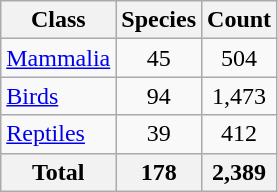<table class="wikitable sortable">
<tr>
<th>Class</th>
<th>Species</th>
<th>Count</th>
</tr>
<tr>
<td><a href='#'>Mammalia</a></td>
<td align=center>45</td>
<td align=center>504</td>
</tr>
<tr>
<td><a href='#'>Birds</a></td>
<td align=center>94</td>
<td align=center>1,473</td>
</tr>
<tr>
<td><a href='#'>Reptiles</a></td>
<td align=center>39</td>
<td align=center>412</td>
</tr>
<tr>
<th>Total</th>
<th>178</th>
<th>2,389</th>
</tr>
</table>
